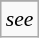<table class="wikitable floatright" style="font-size: 90%;">
<tr>
</tr>
<tr>
<td><em>see </em></td>
</tr>
</table>
